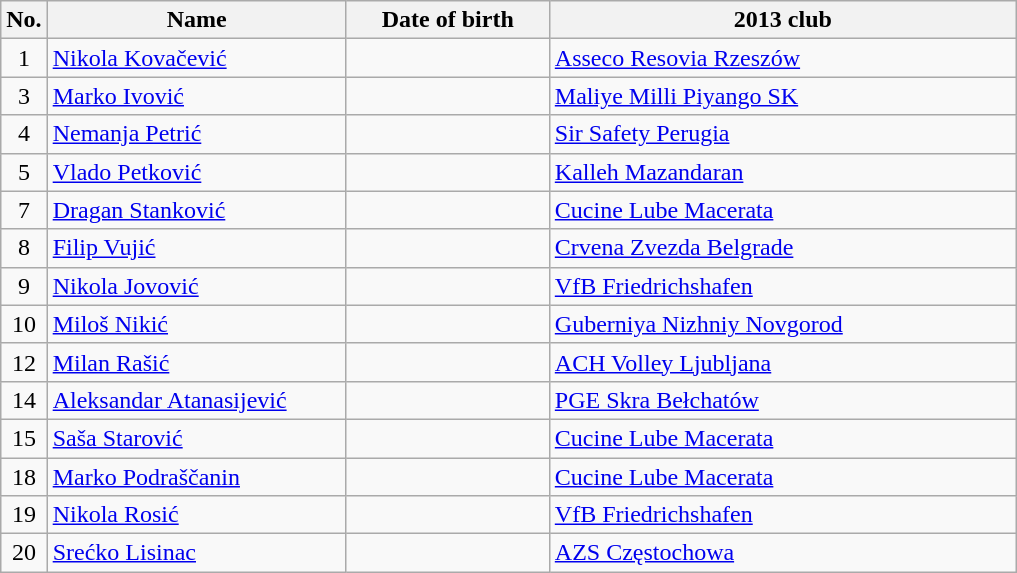<table class="wikitable sortable" style="font-size:100%; text-align:center;">
<tr>
<th>No.</th>
<th style="width:12em">Name</th>
<th style="width:8em">Date of birth</th>
<th style="width:19em">2013 club</th>
</tr>
<tr>
<td>1</td>
<td align=left><a href='#'>Nikola Kovačević</a></td>
<td align=right></td>
<td align=left> <a href='#'>Asseco Resovia Rzeszów</a></td>
</tr>
<tr>
<td>3</td>
<td align=left><a href='#'>Marko Ivović</a></td>
<td align=right></td>
<td align=left> <a href='#'>Maliye Milli Piyango SK</a></td>
</tr>
<tr>
<td>4</td>
<td align=left><a href='#'>Nemanja Petrić</a></td>
<td align=right></td>
<td align=left> <a href='#'>Sir Safety Perugia</a></td>
</tr>
<tr>
<td>5</td>
<td align=left><a href='#'>Vlado Petković</a></td>
<td align=right></td>
<td align=left> <a href='#'>Kalleh Mazandaran</a></td>
</tr>
<tr>
<td>7</td>
<td align=left><a href='#'>Dragan Stanković</a></td>
<td></td>
<td align=left> <a href='#'>Cucine Lube Macerata</a></td>
</tr>
<tr>
<td>8</td>
<td align=left><a href='#'>Filip Vujić</a></td>
<td align=right></td>
<td align=left> <a href='#'>Crvena Zvezda Belgrade</a></td>
</tr>
<tr>
<td>9</td>
<td align=left><a href='#'>Nikola Jovović</a></td>
<td align=right></td>
<td align=left> <a href='#'>VfB Friedrichshafen</a></td>
</tr>
<tr>
<td>10</td>
<td align=left><a href='#'>Miloš Nikić</a></td>
<td align=right></td>
<td align=left> <a href='#'>Guberniya Nizhniy Novgorod</a></td>
</tr>
<tr>
<td>12</td>
<td align=left><a href='#'>Milan Rašić</a></td>
<td align=right></td>
<td align=left> <a href='#'>ACH Volley Ljubljana</a></td>
</tr>
<tr>
<td>14</td>
<td align=left><a href='#'>Aleksandar Atanasijević</a></td>
<td align=right></td>
<td align=left> <a href='#'>PGE Skra Bełchatów</a></td>
</tr>
<tr>
<td>15</td>
<td align=left><a href='#'>Saša Starović</a></td>
<td align=right></td>
<td align=left> <a href='#'>Cucine Lube Macerata</a></td>
</tr>
<tr>
<td>18</td>
<td align=left><a href='#'>Marko Podraščanin</a></td>
<td align=right></td>
<td align=left> <a href='#'>Cucine Lube Macerata</a></td>
</tr>
<tr>
<td>19</td>
<td align=left><a href='#'>Nikola Rosić</a></td>
<td align=right></td>
<td align=left> <a href='#'>VfB Friedrichshafen</a></td>
</tr>
<tr>
<td>20</td>
<td align=left><a href='#'>Srećko Lisinac</a></td>
<td align=right></td>
<td align=left> <a href='#'>AZS Częstochowa</a></td>
</tr>
</table>
